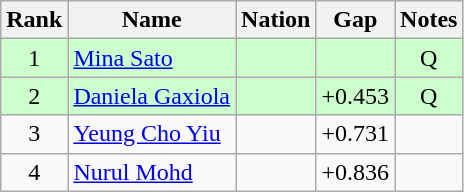<table class="wikitable sortable" style="text-align:center">
<tr>
<th>Rank</th>
<th>Name</th>
<th>Nation</th>
<th>Gap</th>
<th>Notes</th>
</tr>
<tr bgcolor=ccffcc>
<td>1</td>
<td align=left><a href='#'>Mina Sato</a></td>
<td align=left></td>
<td></td>
<td>Q</td>
</tr>
<tr bgcolor=ccffcc>
<td>2</td>
<td align=left><a href='#'>Daniela Gaxiola</a></td>
<td align=left></td>
<td>+0.453</td>
<td>Q</td>
</tr>
<tr>
<td>3</td>
<td align=left><a href='#'>Yeung Cho Yiu</a></td>
<td align=left></td>
<td>+0.731</td>
<td></td>
</tr>
<tr>
<td>4</td>
<td align=left><a href='#'>Nurul Mohd</a></td>
<td align=left></td>
<td>+0.836</td>
<td></td>
</tr>
</table>
